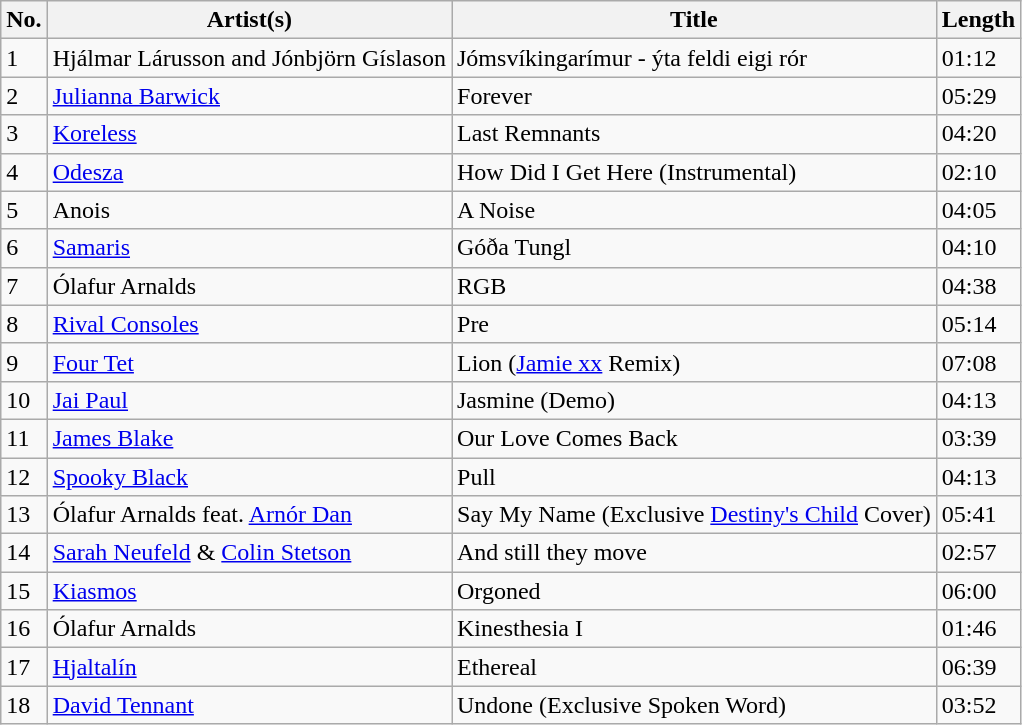<table class="wikitable">
<tr>
<th>No.</th>
<th>Artist(s)</th>
<th>Title</th>
<th>Length</th>
</tr>
<tr>
<td>1</td>
<td>Hjálmar Lárusson and Jónbjörn Gíslason</td>
<td>Jómsvíkingarímur - ýta feldi eigi rór</td>
<td>01:12</td>
</tr>
<tr>
<td>2</td>
<td><a href='#'>Julianna Barwick</a></td>
<td>Forever</td>
<td>05:29</td>
</tr>
<tr>
<td>3</td>
<td><a href='#'>Koreless</a></td>
<td>Last Remnants</td>
<td>04:20</td>
</tr>
<tr>
<td>4</td>
<td><a href='#'>Odesza</a></td>
<td>How Did I Get Here (Instrumental)</td>
<td>02:10</td>
</tr>
<tr>
<td>5</td>
<td>Anois</td>
<td>A Noise</td>
<td>04:05</td>
</tr>
<tr>
<td>6</td>
<td><a href='#'>Samaris</a></td>
<td>Góða Tungl</td>
<td>04:10</td>
</tr>
<tr>
<td>7</td>
<td>Ólafur Arnalds</td>
<td>RGB</td>
<td>04:38</td>
</tr>
<tr>
<td>8</td>
<td><a href='#'>Rival Consoles</a></td>
<td>Pre</td>
<td>05:14</td>
</tr>
<tr>
<td>9</td>
<td><a href='#'>Four Tet</a></td>
<td>Lion (<a href='#'>Jamie xx</a> Remix)</td>
<td>07:08</td>
</tr>
<tr>
<td>10</td>
<td><a href='#'>Jai Paul</a></td>
<td>Jasmine (Demo)</td>
<td>04:13</td>
</tr>
<tr>
<td>11</td>
<td><a href='#'>James Blake</a></td>
<td>Our Love Comes Back</td>
<td>03:39</td>
</tr>
<tr>
<td>12</td>
<td><a href='#'>Spooky Black</a></td>
<td>Pull</td>
<td>04:13</td>
</tr>
<tr>
<td>13</td>
<td>Ólafur Arnalds feat. <a href='#'>Arnór Dan</a></td>
<td>Say My Name (Exclusive <a href='#'>Destiny's Child</a> Cover)</td>
<td>05:41</td>
</tr>
<tr>
<td>14</td>
<td><a href='#'>Sarah Neufeld</a> & <a href='#'>Colin Stetson</a></td>
<td>And still they move</td>
<td>02:57</td>
</tr>
<tr>
<td>15</td>
<td><a href='#'>Kiasmos</a></td>
<td>Orgoned</td>
<td>06:00</td>
</tr>
<tr>
<td>16</td>
<td>Ólafur Arnalds</td>
<td>Kinesthesia I</td>
<td>01:46</td>
</tr>
<tr>
<td>17</td>
<td><a href='#'>Hjaltalín</a></td>
<td>Ethereal</td>
<td>06:39</td>
</tr>
<tr>
<td>18</td>
<td><a href='#'>David Tennant</a></td>
<td>Undone (Exclusive Spoken Word)</td>
<td>03:52</td>
</tr>
</table>
